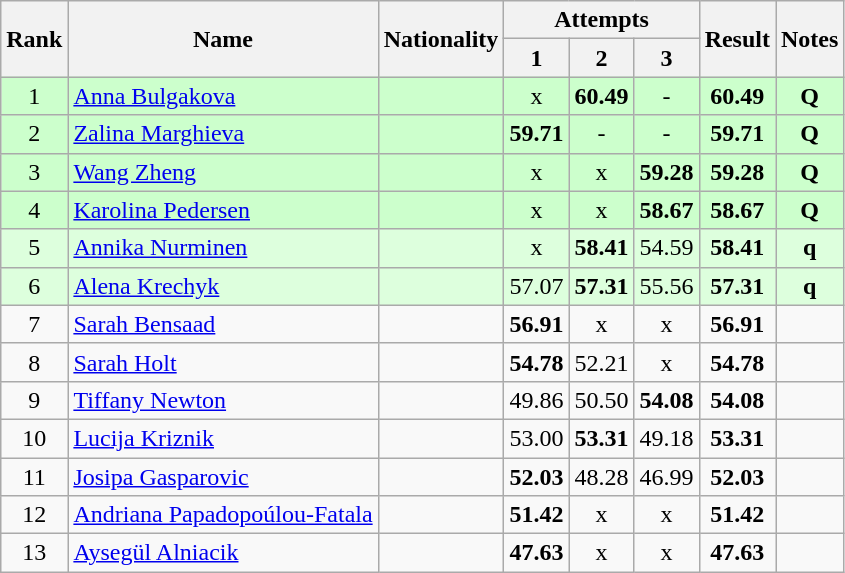<table class="wikitable sortable" style="text-align:center">
<tr>
<th rowspan=2>Rank</th>
<th rowspan=2>Name</th>
<th rowspan=2>Nationality</th>
<th colspan=3>Attempts</th>
<th rowspan=2>Result</th>
<th rowspan=2>Notes</th>
</tr>
<tr>
<th>1</th>
<th>2</th>
<th>3</th>
</tr>
<tr bgcolor=ccffcc>
<td>1</td>
<td align=left><a href='#'>Anna Bulgakova</a></td>
<td align=left></td>
<td>x</td>
<td><strong>60.49</strong></td>
<td>-</td>
<td><strong>60.49</strong></td>
<td><strong>Q</strong></td>
</tr>
<tr bgcolor=ccffcc>
<td>2</td>
<td align=left><a href='#'>Zalina Marghieva</a></td>
<td align=left></td>
<td><strong>59.71</strong></td>
<td>-</td>
<td>-</td>
<td><strong>59.71</strong></td>
<td><strong>Q</strong></td>
</tr>
<tr bgcolor=ccffcc>
<td>3</td>
<td align=left><a href='#'>Wang Zheng</a></td>
<td align=left></td>
<td>x</td>
<td>x</td>
<td><strong>59.28</strong></td>
<td><strong>59.28</strong></td>
<td><strong>Q</strong></td>
</tr>
<tr bgcolor=ccffcc>
<td>4</td>
<td align=left><a href='#'>Karolina Pedersen</a></td>
<td align=left></td>
<td>x</td>
<td>x</td>
<td><strong>58.67</strong></td>
<td><strong>58.67</strong></td>
<td><strong>Q</strong></td>
</tr>
<tr bgcolor=ddffdd>
<td>5</td>
<td align=left><a href='#'>Annika Nurminen</a></td>
<td align=left></td>
<td>x</td>
<td><strong>58.41</strong></td>
<td>54.59</td>
<td><strong>58.41</strong></td>
<td><strong>q</strong></td>
</tr>
<tr bgcolor=ddffdd>
<td>6</td>
<td align=left><a href='#'>Alena Krechyk</a></td>
<td align=left></td>
<td>57.07</td>
<td><strong>57.31</strong></td>
<td>55.56</td>
<td><strong>57.31</strong></td>
<td><strong>q</strong></td>
</tr>
<tr>
<td>7</td>
<td align=left><a href='#'>Sarah Bensaad</a></td>
<td align=left></td>
<td><strong>56.91</strong></td>
<td>x</td>
<td>x</td>
<td><strong>56.91</strong></td>
<td></td>
</tr>
<tr>
<td>8</td>
<td align=left><a href='#'>Sarah Holt</a></td>
<td align=left></td>
<td><strong>54.78</strong></td>
<td>52.21</td>
<td>x</td>
<td><strong>54.78</strong></td>
<td></td>
</tr>
<tr>
<td>9</td>
<td align=left><a href='#'>Tiffany Newton</a></td>
<td align=left></td>
<td>49.86</td>
<td>50.50</td>
<td><strong>54.08</strong></td>
<td><strong>54.08</strong></td>
<td></td>
</tr>
<tr>
<td>10</td>
<td align=left><a href='#'>Lucija Kriznik</a></td>
<td align=left></td>
<td>53.00</td>
<td><strong>53.31</strong></td>
<td>49.18</td>
<td><strong>53.31</strong></td>
<td></td>
</tr>
<tr>
<td>11</td>
<td align=left><a href='#'>Josipa Gasparovic</a></td>
<td align=left></td>
<td><strong>52.03</strong></td>
<td>48.28</td>
<td>46.99</td>
<td><strong>52.03</strong></td>
<td></td>
</tr>
<tr>
<td>12</td>
<td align=left><a href='#'>Andriana Papadopoúlou-Fatala</a></td>
<td align=left></td>
<td><strong>51.42</strong></td>
<td>x</td>
<td>x</td>
<td><strong>51.42</strong></td>
<td></td>
</tr>
<tr>
<td>13</td>
<td align=left><a href='#'>Aysegül Alniacik</a></td>
<td align=left></td>
<td><strong>47.63</strong></td>
<td>x</td>
<td>x</td>
<td><strong>47.63</strong></td>
<td></td>
</tr>
</table>
